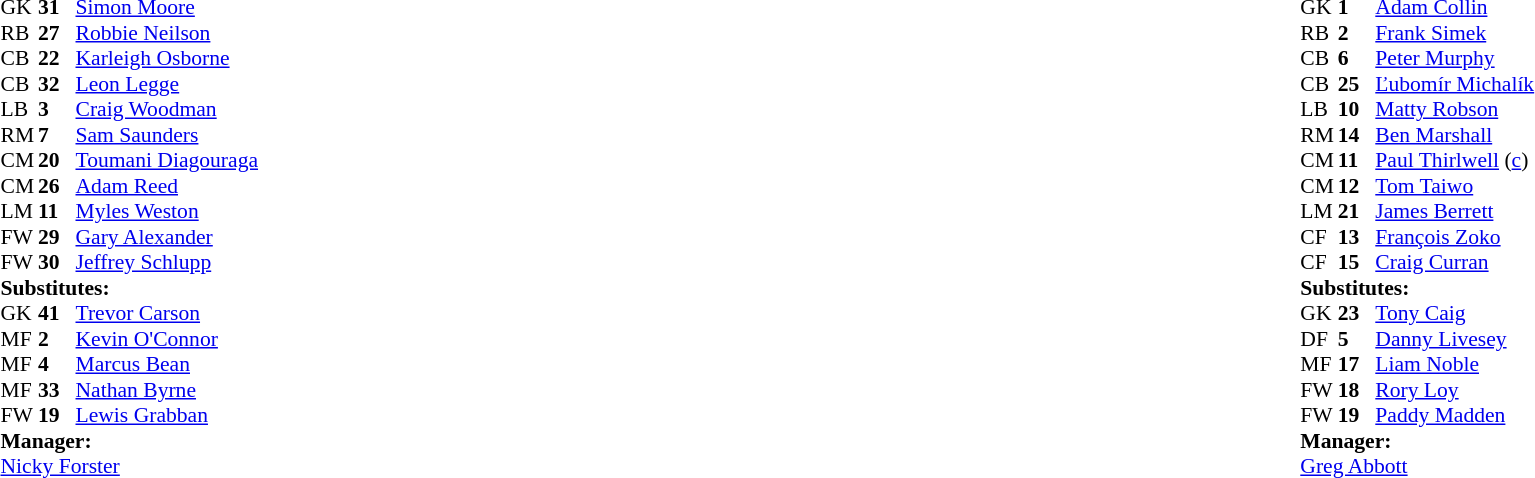<table width="100%">
<tr>
<td valign="top" width="50%"><br><table style="font-size: 90%" cellspacing="0" cellpadding="0">
<tr>
<td colspan="4"></td>
</tr>
<tr>
<th width="25"></th>
<th width="25"></th>
</tr>
<tr>
<td>GK</td>
<td><strong>31</strong></td>
<td> <a href='#'>Simon Moore</a></td>
</tr>
<tr>
<td>RB</td>
<td><strong>27</strong></td>
<td> <a href='#'>Robbie Neilson</a></td>
</tr>
<tr>
<td>CB</td>
<td><strong>22</strong></td>
<td> <a href='#'>Karleigh Osborne</a></td>
</tr>
<tr>
<td>CB</td>
<td><strong>32</strong></td>
<td> <a href='#'>Leon Legge</a></td>
<td></td>
</tr>
<tr>
<td>LB</td>
<td><strong>3</strong></td>
<td> <a href='#'>Craig Woodman</a></td>
<td></td>
<td></td>
</tr>
<tr>
<td>RM</td>
<td><strong>7</strong></td>
<td> <a href='#'>Sam Saunders</a></td>
</tr>
<tr>
<td>CM</td>
<td><strong>20</strong></td>
<td> <a href='#'>Toumani Diagouraga</a></td>
<td></td>
</tr>
<tr>
<td>CM</td>
<td><strong>26</strong></td>
<td> <a href='#'>Adam Reed</a></td>
<td></td>
<td></td>
</tr>
<tr>
<td>LM</td>
<td><strong>11</strong></td>
<td> <a href='#'>Myles Weston</a></td>
<td></td>
<td></td>
</tr>
<tr>
<td>FW</td>
<td><strong>29</strong></td>
<td> <a href='#'>Gary Alexander</a></td>
</tr>
<tr>
<td>FW</td>
<td><strong>30</strong></td>
<td> <a href='#'>Jeffrey Schlupp</a></td>
</tr>
<tr>
<td colspan=4><strong>Substitutes:</strong></td>
</tr>
<tr>
<td>GK</td>
<td><strong>41</strong></td>
<td> <a href='#'>Trevor Carson</a></td>
</tr>
<tr>
<td>MF</td>
<td><strong>2</strong></td>
<td> <a href='#'>Kevin O'Connor</a></td>
<td></td>
<td></td>
</tr>
<tr>
<td>MF</td>
<td><strong>4</strong></td>
<td> <a href='#'>Marcus Bean</a></td>
<td></td>
<td></td>
</tr>
<tr>
<td>MF</td>
<td><strong>33</strong></td>
<td> <a href='#'>Nathan Byrne</a></td>
</tr>
<tr>
<td>FW</td>
<td><strong>19</strong></td>
<td> <a href='#'>Lewis Grabban</a></td>
<td></td>
<td></td>
</tr>
<tr>
<td colspan=4><strong>Manager:</strong></td>
</tr>
<tr>
<td colspan="4"> <a href='#'>Nicky Forster</a></td>
</tr>
</table>
</td>
<td valign="top" width="50%"><br><table style="font-size: 90%" cellspacing="0" cellpadding="0" align="center">
<tr>
<td colspan="4"></td>
</tr>
<tr>
<th width="25"></th>
<th width="25"></th>
</tr>
<tr>
<td>GK</td>
<td><strong>1</strong></td>
<td> <a href='#'>Adam Collin</a></td>
</tr>
<tr>
<td>RB</td>
<td><strong>2</strong></td>
<td> <a href='#'>Frank Simek</a></td>
</tr>
<tr>
<td>CB</td>
<td><strong>6</strong></td>
<td> <a href='#'>Peter Murphy</a></td>
</tr>
<tr>
<td>CB</td>
<td><strong>25</strong></td>
<td> <a href='#'>Ľubomír Michalík</a></td>
<td></td>
</tr>
<tr>
<td>LB</td>
<td><strong>10</strong></td>
<td> <a href='#'>Matty Robson</a></td>
<td></td>
</tr>
<tr>
<td>RM</td>
<td><strong>14</strong></td>
<td> <a href='#'>Ben Marshall</a></td>
<td></td>
<td></td>
</tr>
<tr>
<td>CM</td>
<td><strong>11</strong></td>
<td> <a href='#'>Paul Thirlwell</a> (<a href='#'>c</a>)</td>
</tr>
<tr>
<td>CM</td>
<td><strong>12</strong></td>
<td> <a href='#'>Tom Taiwo</a></td>
<td></td>
<td></td>
</tr>
<tr>
<td>LM</td>
<td><strong>21</strong></td>
<td> <a href='#'>James Berrett</a></td>
</tr>
<tr>
<td>CF</td>
<td><strong>13</strong></td>
<td> <a href='#'>François Zoko</a></td>
<td></td>
<td></td>
</tr>
<tr>
<td>CF</td>
<td><strong>15</strong></td>
<td> <a href='#'>Craig Curran</a></td>
</tr>
<tr>
<td colspan=4><strong>Substitutes:</strong></td>
</tr>
<tr>
<td>GK</td>
<td><strong>23</strong></td>
<td> <a href='#'>Tony Caig</a></td>
</tr>
<tr>
<td>DF</td>
<td><strong>5</strong></td>
<td> <a href='#'>Danny Livesey</a></td>
</tr>
<tr>
<td>MF</td>
<td><strong>17</strong></td>
<td> <a href='#'>Liam Noble</a></td>
<td></td>
<td></td>
</tr>
<tr>
<td>FW</td>
<td><strong>18</strong></td>
<td> <a href='#'>Rory Loy</a></td>
<td></td>
<td></td>
</tr>
<tr>
<td>FW</td>
<td><strong>19</strong></td>
<td> <a href='#'>Paddy Madden</a></td>
<td></td>
<td></td>
</tr>
<tr>
<td colspan=4><strong>Manager:</strong></td>
</tr>
<tr>
<td colspan="4"> <a href='#'>Greg Abbott</a></td>
</tr>
</table>
</td>
</tr>
</table>
